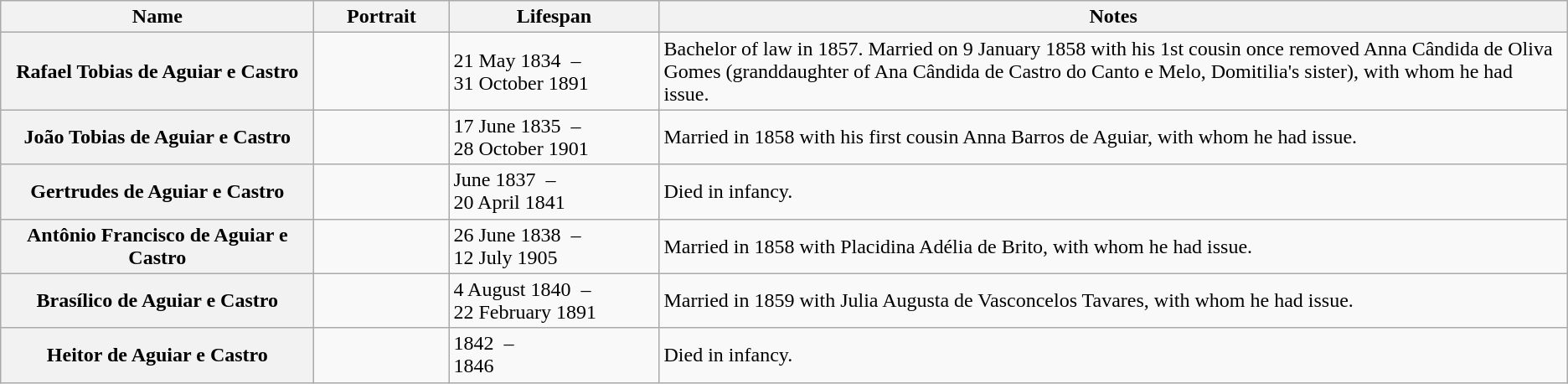<table class="wikitable plainrowheaders">
<tr>
<th scope="col" style="width:  20%;">Name</th>
<th scope="col" style="width: 100px;">Portrait</th>
<th scope="col" style="width:  10em;">Lifespan</th>
<th scope="col">Notes</th>
</tr>
<tr>
<th scope="row">Rafael Tobias de Aguiar e Castro</th>
<td></td>
<td>21 May 1834  – <br> 31 October 1891</td>
<td>Bachelor of law in 1857. Married on 9 January 1858 with his 1st cousin once removed Anna Cândida de Oliva Gomes (granddaughter of Ana Cândida de Castro do Canto e Melo, Domitilia's sister), with whom he had issue.</td>
</tr>
<tr>
<th scope="row">João Tobias de Aguiar e Castro</th>
<td></td>
<td>17 June 1835  – <br> 28 October 1901</td>
<td>Married in 1858 with his first cousin Anna Barros de Aguiar, with whom he had issue.</td>
</tr>
<tr>
<th scope="row">Gertrudes de Aguiar e Castro</th>
<td></td>
<td>June 1837  – <br> 20 April 1841</td>
<td>Died in infancy.</td>
</tr>
<tr>
<th scope="row">Antônio Francisco de Aguiar e Castro</th>
<td></td>
<td>26 June 1838  – <br> 12 July 1905</td>
<td>Married in 1858 with Placidina Adélia de Brito, with whom he had issue.</td>
</tr>
<tr>
<th scope="row">Brasílico de Aguiar e Castro</th>
<td></td>
<td>4 August 1840  – <br> 22 February 1891</td>
<td>Married in 1859 with Julia Augusta de Vasconcelos Tavares, with whom he had issue.</td>
</tr>
<tr>
<th scope="row">Heitor de Aguiar e Castro</th>
<td></td>
<td>1842  – <br> 1846</td>
<td>Died in infancy.</td>
</tr>
</table>
